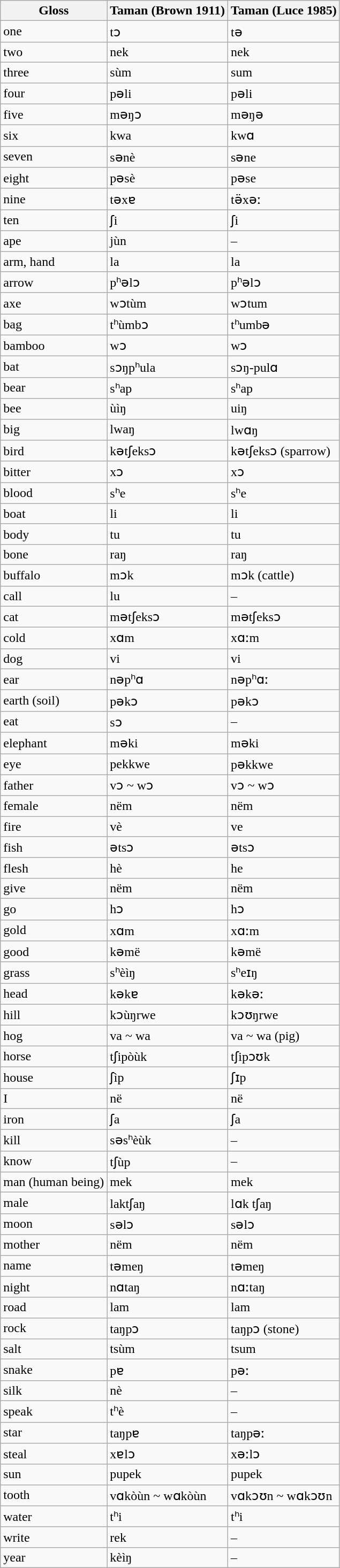<table class="wikitable sortable">
<tr>
<th>Gloss</th>
<th>Taman (Brown 1911)</th>
<th>Taman (Luce 1985)</th>
</tr>
<tr>
<td>one</td>
<td>tɔ</td>
<td>tə</td>
</tr>
<tr>
<td>two</td>
<td>nek</td>
<td>nek</td>
</tr>
<tr>
<td>three</td>
<td>sùm</td>
<td>sum</td>
</tr>
<tr>
<td>four</td>
<td>pəli</td>
<td>pəli</td>
</tr>
<tr>
<td>five</td>
<td>məŋɔ</td>
<td>məŋə</td>
</tr>
<tr>
<td>six</td>
<td>kwa</td>
<td>kwɑ</td>
</tr>
<tr>
<td>seven</td>
<td>sənè</td>
<td>səne</td>
</tr>
<tr>
<td>eight</td>
<td>pəsè</td>
<td>pəse</td>
</tr>
<tr>
<td>nine</td>
<td>təxɐ</td>
<td>tə̈xəː</td>
</tr>
<tr>
<td>ten</td>
<td>ʃi</td>
<td>ʃi</td>
</tr>
<tr>
<td>ape</td>
<td>jùn</td>
<td>–</td>
</tr>
<tr>
<td>arm, hand</td>
<td>la</td>
<td>la</td>
</tr>
<tr>
<td>arrow</td>
<td>pʰəlɔ</td>
<td>pʰəlɔ</td>
</tr>
<tr>
<td>axe</td>
<td>wɔtùm</td>
<td>wɔtum</td>
</tr>
<tr>
<td>bag</td>
<td>tʰùmbɔ</td>
<td>tʰumbə</td>
</tr>
<tr>
<td>bamboo</td>
<td>wɔ</td>
<td>wɔ</td>
</tr>
<tr>
<td>bat</td>
<td>sɔŋpʰula</td>
<td>sɔŋ-pulɑ</td>
</tr>
<tr>
<td>bear</td>
<td>sʰap</td>
<td>sʰap</td>
</tr>
<tr>
<td>bee</td>
<td>ùìŋ</td>
<td>uiŋ</td>
</tr>
<tr>
<td>big</td>
<td>lwaŋ</td>
<td>lwɑŋ</td>
</tr>
<tr>
<td>bird</td>
<td>kətʃeksɔ</td>
<td>kətʃeksɔ (sparrow)</td>
</tr>
<tr>
<td>bitter</td>
<td>xɔ</td>
<td>xɔ</td>
</tr>
<tr>
<td>blood</td>
<td>sʰe</td>
<td>sʰe</td>
</tr>
<tr>
<td>boat</td>
<td>li</td>
<td>li</td>
</tr>
<tr>
<td>body</td>
<td>tu</td>
<td>tu</td>
</tr>
<tr>
<td>bone</td>
<td>raŋ</td>
<td>raŋ</td>
</tr>
<tr>
<td>buffalo</td>
<td>mɔk</td>
<td>mɔk (cattle)</td>
</tr>
<tr>
<td>call</td>
<td>lu</td>
<td>–</td>
</tr>
<tr>
<td>cat</td>
<td>mətʃeksɔ</td>
<td>mətʃeksɔ</td>
</tr>
<tr>
<td>cold</td>
<td>xɑm</td>
<td>xɑːm</td>
</tr>
<tr>
<td>dog</td>
<td>vi</td>
<td>vi</td>
</tr>
<tr>
<td>ear</td>
<td>nəpʰɑ</td>
<td>nəpʰɑː</td>
</tr>
<tr>
<td>earth (soil)</td>
<td>pəkɔ</td>
<td>pəkɔ</td>
</tr>
<tr>
<td>eat</td>
<td>sɔ</td>
<td>–</td>
</tr>
<tr>
<td>elephant</td>
<td>məki</td>
<td>məki</td>
</tr>
<tr>
<td>eye</td>
<td>pekkwe</td>
<td>pəkkwe</td>
</tr>
<tr>
<td>father</td>
<td>vɔ ~ wɔ</td>
<td>vɔ ~ wɔ</td>
</tr>
<tr>
<td>female</td>
<td>nëm</td>
<td>nëm</td>
</tr>
<tr>
<td>fire</td>
<td>vè</td>
<td>ve</td>
</tr>
<tr>
<td>fish</td>
<td>ətsɔ</td>
<td>ətsɔ</td>
</tr>
<tr>
<td>flesh</td>
<td>hè</td>
<td>he</td>
</tr>
<tr>
<td>give</td>
<td>nëm</td>
<td>nëm</td>
</tr>
<tr>
<td>go</td>
<td>hɔ</td>
<td>hɔ</td>
</tr>
<tr>
<td>gold</td>
<td>xɑm</td>
<td>xɑːm</td>
</tr>
<tr>
<td>good</td>
<td>kəmë</td>
<td>kəmë</td>
</tr>
<tr>
<td>grass</td>
<td>sʰèìŋ</td>
<td>sʰeɪŋ</td>
</tr>
<tr>
<td>head</td>
<td>kəkɐ</td>
<td>kəkəː</td>
</tr>
<tr>
<td>hill</td>
<td>kɔùŋrwe</td>
<td>kɔʊŋrwe</td>
</tr>
<tr>
<td>hog</td>
<td>va ~ wa</td>
<td>va ~ wa (pig)</td>
</tr>
<tr>
<td>horse</td>
<td>tʃipòùk</td>
<td>tʃipɔʊk</td>
</tr>
<tr>
<td>house</td>
<td>ʃìp</td>
<td>ʃɪp</td>
</tr>
<tr>
<td>I</td>
<td>në</td>
<td>në</td>
</tr>
<tr>
<td>iron</td>
<td>ʃa</td>
<td>ʃa</td>
</tr>
<tr>
<td>kill</td>
<td>səsʰèùk</td>
<td>–</td>
</tr>
<tr>
<td>know</td>
<td>tʃùp</td>
<td>–</td>
</tr>
<tr>
<td>man (human being)</td>
<td>mek</td>
<td>mek</td>
</tr>
<tr>
<td>male</td>
<td>laktʃaŋ</td>
<td>lɑk tʃaŋ</td>
</tr>
<tr>
<td>moon</td>
<td>səlɔ</td>
<td>səlɔ</td>
</tr>
<tr>
<td>mother</td>
<td>nëm</td>
<td>nëm</td>
</tr>
<tr>
<td>name</td>
<td>təmeŋ</td>
<td>təmeŋ</td>
</tr>
<tr>
<td>night</td>
<td>nɑtaŋ</td>
<td>nɑːtaŋ</td>
</tr>
<tr>
<td>road</td>
<td>lam</td>
<td>lam</td>
</tr>
<tr>
<td>rock</td>
<td>taŋpɔ</td>
<td>taŋpɔ (stone)</td>
</tr>
<tr>
<td>salt</td>
<td>tsùm</td>
<td>tsum</td>
</tr>
<tr>
<td>snake</td>
<td>pɐ</td>
<td>pəː</td>
</tr>
<tr>
<td>silk</td>
<td>nè</td>
<td>–</td>
</tr>
<tr>
<td>speak</td>
<td>tʰè</td>
<td>–</td>
</tr>
<tr>
<td>star</td>
<td>taŋpɐ</td>
<td>taŋpəː</td>
</tr>
<tr>
<td>steal</td>
<td>xɐlɔ</td>
<td>xəːlɔ</td>
</tr>
<tr>
<td>sun</td>
<td>pupek</td>
<td>pupek</td>
</tr>
<tr>
<td>tooth</td>
<td>vɑkòùn ~ wɑkòùn</td>
<td>vɑkɔʊn ~ wɑkɔʊn</td>
</tr>
<tr>
<td>water</td>
<td>tʰi</td>
<td>tʰi</td>
</tr>
<tr>
<td>write</td>
<td>rek</td>
<td>–</td>
</tr>
<tr>
<td>year</td>
<td>kèìŋ</td>
<td>–</td>
</tr>
</table>
